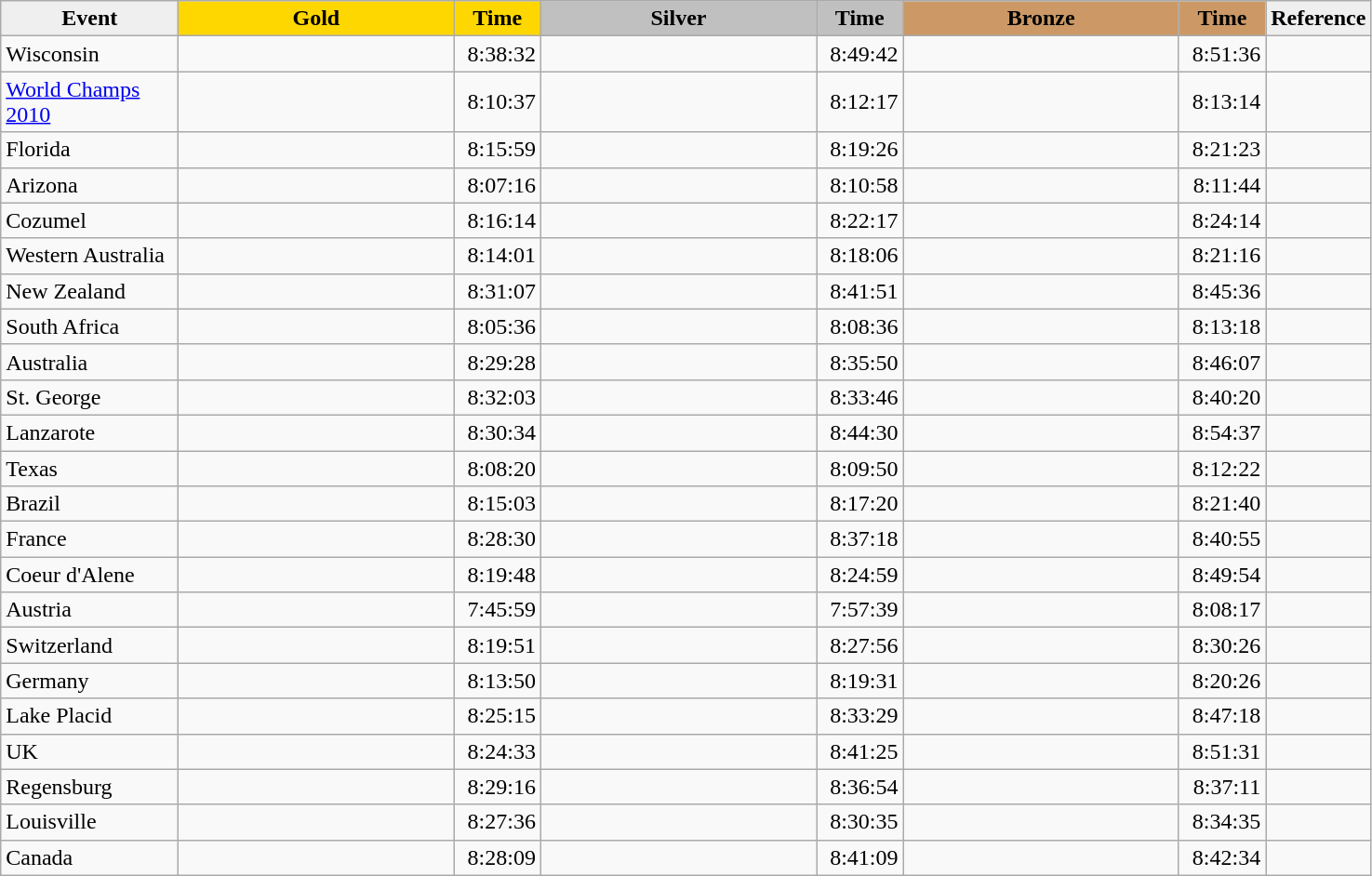<table class="wikitable sortable">
<tr align="center">
<td width="120" bgcolor="efefef"><strong>Event</strong></td>
<td width="190" bgcolor="gold"><strong>Gold</strong></td>
<td width="55" bgcolor="gold"><strong>Time</strong></td>
<td width="190" bgcolor="silver"><strong>Silver</strong></td>
<td width="55" bgcolor="silver"><strong>Time</strong></td>
<td width="190" bgcolor="cc9966"><strong>Bronze</strong></td>
<td width="55" bgcolor="cc9966"><strong>Time</strong></td>
<td class="unsortable" bgcolor="efefef"><strong>Reference</strong></td>
</tr>
<tr>
<td>Wisconsin</td>
<td></td>
<td align="right">8:38:32</td>
<td></td>
<td align="right">8:49:42</td>
<td></td>
<td align="right">8:51:36</td>
<td></td>
</tr>
<tr>
<td><a href='#'>World Champs 2010</a></td>
<td></td>
<td align="right">8:10:37</td>
<td></td>
<td align="right">8:12:17</td>
<td></td>
<td align="right">8:13:14</td>
<td></td>
</tr>
<tr>
<td>Florida</td>
<td></td>
<td align="right">8:15:59</td>
<td></td>
<td align="right">8:19:26</td>
<td></td>
<td align="right">8:21:23</td>
<td></td>
</tr>
<tr>
<td>Arizona</td>
<td></td>
<td align="right">8:07:16</td>
<td></td>
<td align="right">8:10:58</td>
<td></td>
<td align="right">8:11:44</td>
<td></td>
</tr>
<tr>
<td>Cozumel</td>
<td></td>
<td align="right">8:16:14</td>
<td></td>
<td align="right">8:22:17</td>
<td></td>
<td align="right">8:24:14</td>
<td></td>
</tr>
<tr>
<td>Western Australia</td>
<td></td>
<td align="right">8:14:01</td>
<td></td>
<td align="right">8:18:06</td>
<td></td>
<td align="right">8:21:16</td>
<td></td>
</tr>
<tr>
<td>New Zealand</td>
<td></td>
<td align="right">8:31:07</td>
<td></td>
<td align="right">8:41:51</td>
<td></td>
<td align="right">8:45:36</td>
<td></td>
</tr>
<tr>
<td>South Africa</td>
<td></td>
<td align="right">8:05:36</td>
<td></td>
<td align="right">8:08:36</td>
<td></td>
<td align="right">8:13:18</td>
<td></td>
</tr>
<tr>
<td>Australia</td>
<td></td>
<td align="right">8:29:28</td>
<td></td>
<td align="right">8:35:50</td>
<td></td>
<td align="right">8:46:07</td>
<td></td>
</tr>
<tr>
<td>St. George</td>
<td></td>
<td align="right">8:32:03</td>
<td></td>
<td align="right">8:33:46</td>
<td></td>
<td align="right">8:40:20</td>
<td></td>
</tr>
<tr>
<td>Lanzarote</td>
<td></td>
<td align="right">8:30:34</td>
<td></td>
<td align="right">8:44:30</td>
<td></td>
<td align="right">8:54:37</td>
<td></td>
</tr>
<tr>
<td>Texas</td>
<td></td>
<td align="right">8:08:20</td>
<td></td>
<td align="right">8:09:50</td>
<td></td>
<td align="right">8:12:22</td>
<td></td>
</tr>
<tr>
<td>Brazil</td>
<td></td>
<td align="right">8:15:03</td>
<td></td>
<td align="right">8:17:20</td>
<td></td>
<td align="right">8:21:40</td>
<td></td>
</tr>
<tr>
<td>France</td>
<td></td>
<td align="right">8:28:30</td>
<td></td>
<td align="right">8:37:18</td>
<td></td>
<td align="right">8:40:55</td>
<td></td>
</tr>
<tr>
<td>Coeur d'Alene</td>
<td></td>
<td align="right">8:19:48</td>
<td></td>
<td align="right">8:24:59</td>
<td></td>
<td align="right">8:49:54</td>
<td></td>
</tr>
<tr>
<td>Austria</td>
<td></td>
<td align="right">7:45:59</td>
<td></td>
<td align="right">7:57:39</td>
<td></td>
<td align="right">8:08:17</td>
<td></td>
</tr>
<tr>
<td>Switzerland</td>
<td></td>
<td align="right">8:19:51</td>
<td></td>
<td align="right">8:27:56</td>
<td></td>
<td align="right">8:30:26</td>
<td></td>
</tr>
<tr>
<td>Germany</td>
<td></td>
<td align="right">8:13:50</td>
<td></td>
<td align="right">8:19:31</td>
<td></td>
<td align="right">8:20:26</td>
<td></td>
</tr>
<tr>
<td>Lake Placid</td>
<td></td>
<td align="right">8:25:15</td>
<td></td>
<td align="right">8:33:29</td>
<td></td>
<td align="right">8:47:18</td>
<td></td>
</tr>
<tr>
<td>UK</td>
<td></td>
<td align="right">8:24:33</td>
<td></td>
<td align="right">8:41:25</td>
<td></td>
<td align="right">8:51:31</td>
<td></td>
</tr>
<tr>
<td>Regensburg</td>
<td></td>
<td align="right">8:29:16</td>
<td></td>
<td align="right">8:36:54</td>
<td></td>
<td align="right">8:37:11</td>
<td></td>
</tr>
<tr>
<td>Louisville</td>
<td></td>
<td align="right">8:27:36</td>
<td></td>
<td align="right">8:30:35</td>
<td></td>
<td align="right">8:34:35</td>
<td></td>
</tr>
<tr>
<td>Canada</td>
<td></td>
<td align="right">8:28:09</td>
<td></td>
<td align="right">8:41:09</td>
<td></td>
<td align="right">8:42:34</td>
<td></td>
</tr>
</table>
